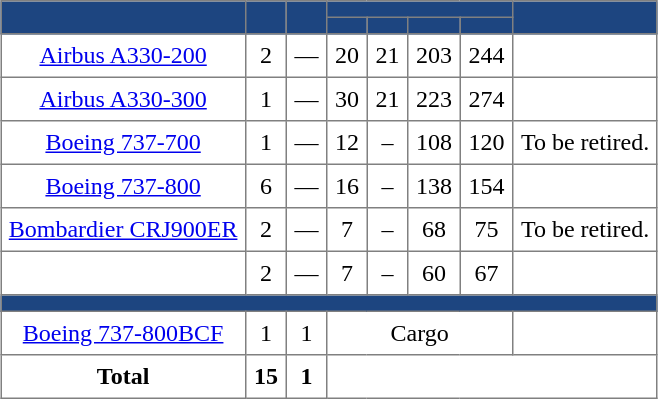<table class="toccolours" border="1" cellpadding="5" style="border-collapse:collapse;text-align:center;margin:auto;">
<tr bgcolor=#1d4580>
<th rowspan="2"></th>
<th rowspan="2"></th>
<th rowspan="2"></th>
<th colspan="4"></th>
<th rowspan="2"></th>
</tr>
<tr bgcolor=#1d4580>
<th><abbr></abbr></th>
<th><abbr></abbr></th>
<th><abbr></abbr></th>
<th></th>
</tr>
<tr>
<td><a href='#'>Airbus A330-200</a></td>
<td>2</td>
<td>—</td>
<td>20</td>
<td>21</td>
<td>203</td>
<td>244</td>
<td></td>
</tr>
<tr>
<td><a href='#'>Airbus A330-300</a></td>
<td>1</td>
<td>—</td>
<td>30</td>
<td>21</td>
<td>223</td>
<td>274</td>
<td></td>
</tr>
<tr>
<td><a href='#'>Boeing 737-700</a></td>
<td>1</td>
<td>—</td>
<td>12</td>
<td>–</td>
<td>108</td>
<td>120</td>
<td>To be retired.</td>
</tr>
<tr>
<td><a href='#'>Boeing 737-800</a></td>
<td>6</td>
<td>—</td>
<td>16</td>
<td>–</td>
<td>138</td>
<td>154</td>
<td></td>
</tr>
<tr>
<td><a href='#'>Bombardier CRJ900ER</a></td>
<td>2</td>
<td>—</td>
<td>7</td>
<td>–</td>
<td>68</td>
<td>75</td>
<td>To be retired.</td>
</tr>
<tr>
<td></td>
<td>2</td>
<td>—</td>
<td>7</td>
<td>–</td>
<td>60</td>
<td>67</td>
<td></td>
</tr>
<tr bgcolor=#1d4580>
<th colspan="8"></th>
</tr>
<tr>
<td><a href='#'>Boeing 737-800BCF</a></td>
<td>1</td>
<td>1</td>
<td colspan="4"><abbr>Cargo</abbr></td>
<td></td>
</tr>
<tr>
<th>Total</th>
<th>15</th>
<th>1</th>
<th colspan="5"></th>
</tr>
</table>
